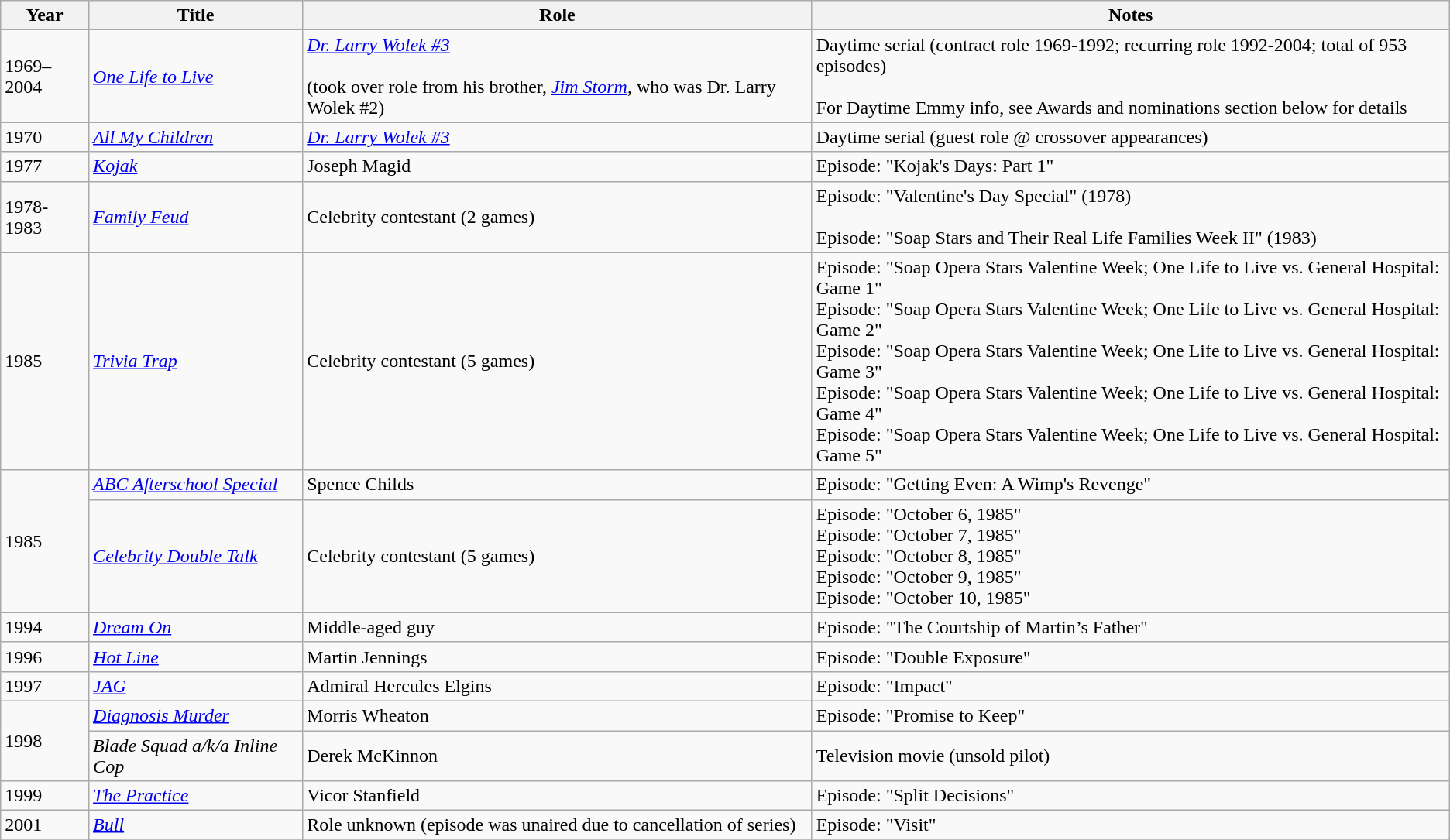<table class="wikitable">
<tr>
<th>Year</th>
<th>Title</th>
<th>Role</th>
<th>Notes</th>
</tr>
<tr>
<td>1969–2004</td>
<td><em><a href='#'>One Life to Live</a></em></td>
<td><em><a href='#'>Dr. Larry Wolek #3</a></em><br><br>(took over role from his brother, <em><a href='#'>Jim Storm</a></em>, who was Dr. Larry Wolek #2)</td>
<td>Daytime serial (contract role 1969-1992; recurring role 1992-2004; total of 953 episodes)<br><br>For Daytime Emmy info, see Awards and nominations section below for details</td>
</tr>
<tr>
<td>1970</td>
<td><em><a href='#'>All My Children</a></em></td>
<td><em><a href='#'>Dr. Larry Wolek #3</a></em></td>
<td>Daytime serial (guest role @ crossover appearances)</td>
</tr>
<tr>
<td>1977</td>
<td><em><a href='#'>Kojak</a></em></td>
<td>Joseph Magid</td>
<td>Episode: "Kojak's Days: Part 1"</td>
</tr>
<tr>
<td>1978-1983</td>
<td><em><a href='#'>Family Feud</a></em></td>
<td>Celebrity contestant (2 games)</td>
<td>Episode: "Valentine's Day Special" (1978)<br><br>Episode: "Soap Stars and Their Real Life Families Week II" (1983)</td>
</tr>
<tr>
<td>1985</td>
<td><em><a href='#'>Trivia Trap</a></em></td>
<td>Celebrity contestant (5 games)</td>
<td>Episode: "Soap Opera Stars Valentine Week; One Life to Live vs. General Hospital: Game 1"<br>Episode: "Soap Opera Stars Valentine Week; One Life to Live vs. General Hospital: Game 2"<br>Episode: "Soap Opera Stars Valentine Week; One Life to Live vs. General Hospital: Game 3"<br>Episode: "Soap Opera Stars Valentine Week; One Life to Live vs. General Hospital: Game 4"<br>Episode: "Soap Opera Stars Valentine Week; One Life to Live vs. General Hospital: Game 5"</td>
</tr>
<tr>
<td rowspan=2>1985</td>
<td><em><a href='#'>ABC Afterschool Special</a></em></td>
<td>Spence Childs</td>
<td>Episode: "Getting Even: A Wimp's Revenge"</td>
</tr>
<tr>
<td><em><a href='#'>Celebrity Double Talk</a></em></td>
<td>Celebrity contestant (5 games)</td>
<td>Episode: "October 6, 1985"<br>Episode: "October 7, 1985"<br>Episode: "October 8, 1985"<br>Episode: "October 9, 1985"<br>Episode: "October 10, 1985"</td>
</tr>
<tr>
<td>1994</td>
<td><em><a href='#'>Dream On</a></em></td>
<td>Middle-aged guy</td>
<td>Episode: "The Courtship of Martin’s Father"</td>
</tr>
<tr>
<td>1996</td>
<td><em><a href='#'>Hot Line</a></em></td>
<td>Martin Jennings</td>
<td>Episode: "Double Exposure"</td>
</tr>
<tr>
<td>1997</td>
<td><em><a href='#'>JAG</a></em></td>
<td>Admiral Hercules Elgins</td>
<td>Episode: "Impact"</td>
</tr>
<tr>
<td rowspan=2>1998</td>
<td><em><a href='#'>Diagnosis Murder</a></em></td>
<td>Morris Wheaton</td>
<td>Episode: "Promise to Keep"</td>
</tr>
<tr>
<td><em>Blade Squad a/k/a Inline Cop</em></td>
<td>Derek McKinnon</td>
<td>Television movie (unsold pilot)</td>
</tr>
<tr>
<td>1999</td>
<td><em><a href='#'>The Practice</a></em></td>
<td>Vicor Stanfield</td>
<td>Episode: "Split Decisions"</td>
</tr>
<tr>
<td>2001</td>
<td><em><a href='#'>Bull</a></em></td>
<td>Role unknown (episode was unaired due to cancellation of series)</td>
<td>Episode: "Visit"</td>
</tr>
<tr>
</tr>
</table>
